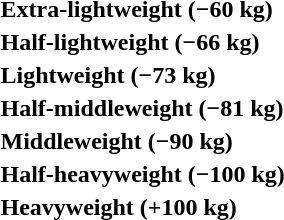<table>
<tr>
<th rowspan=2 style="text-align:left;">Extra-lightweight (−60 kg)</th>
<td rowspan=2></td>
<td rowspan=2></td>
<td></td>
</tr>
<tr>
<td></td>
</tr>
<tr>
<th rowspan=2 style="text-align:left;">Half-lightweight (−66 kg)</th>
<td rowspan=2></td>
<td rowspan=2></td>
<td></td>
</tr>
<tr>
<td></td>
</tr>
<tr>
<th rowspan=2 style="text-align:left;">Lightweight (−73 kg)</th>
<td rowspan=2></td>
<td rowspan=2></td>
<td></td>
</tr>
<tr>
<td></td>
</tr>
<tr>
<th rowspan=2 style="text-align:left;">Half-middleweight (−81 kg)</th>
<td rowspan=2></td>
<td rowspan=2></td>
<td></td>
</tr>
<tr>
<td></td>
</tr>
<tr>
<th rowspan=2 style="text-align:left;">Middleweight (−90 kg)</th>
<td rowspan=2></td>
<td rowspan=2></td>
<td></td>
</tr>
<tr>
<td></td>
</tr>
<tr>
<th rowspan=2 style="text-align:left;">Half-heavyweight (−100 kg)</th>
<td rowspan=2></td>
<td rowspan=2></td>
<td></td>
</tr>
<tr>
<td></td>
</tr>
<tr>
<th rowspan=2 style="text-align:left;">Heavyweight (+100 kg)</th>
<td rowspan=2></td>
<td rowspan=2></td>
<td></td>
</tr>
<tr>
<td></td>
</tr>
</table>
